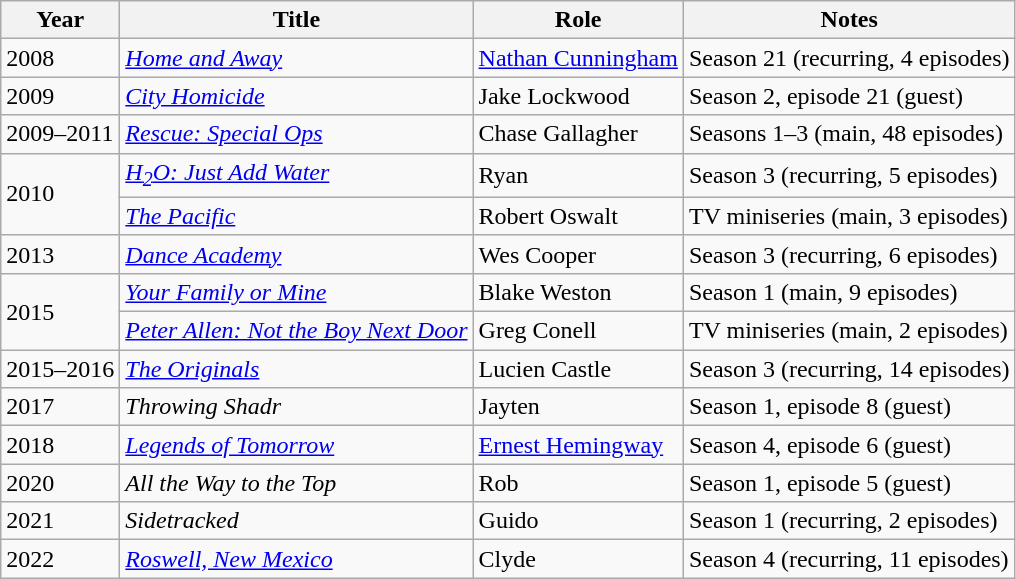<table class="wikitable">
<tr>
<th>Year</th>
<th>Title</th>
<th>Role</th>
<th>Notes</th>
</tr>
<tr>
<td>2008</td>
<td><em><a href='#'>Home and Away</a></em></td>
<td><a href='#'>Nathan Cunningham</a></td>
<td>Season 21 (recurring, 4 episodes)</td>
</tr>
<tr>
<td>2009</td>
<td><em><a href='#'>City Homicide</a></em></td>
<td>Jake Lockwood</td>
<td>Season 2, episode 21 (guest)</td>
</tr>
<tr>
<td>2009–2011</td>
<td><em><a href='#'>Rescue: Special Ops</a></em></td>
<td>Chase Gallagher</td>
<td>Seasons 1–3 (main, 48 episodes)</td>
</tr>
<tr>
<td rowspan="2">2010</td>
<td><em><a href='#'>H<sub>2</sub>O: Just Add Water</a></em></td>
<td>Ryan</td>
<td>Season 3 (recurring, 5 episodes)</td>
</tr>
<tr>
<td><em><a href='#'>The Pacific</a></em></td>
<td>Robert Oswalt</td>
<td>TV miniseries (main, 3 episodes)</td>
</tr>
<tr>
<td>2013</td>
<td><em><a href='#'>Dance Academy</a></em></td>
<td>Wes Cooper</td>
<td>Season 3 (recurring, 6 episodes)</td>
</tr>
<tr>
<td rowspan="2">2015</td>
<td><em><a href='#'>Your Family or Mine</a></em></td>
<td>Blake Weston</td>
<td>Season 1 (main, 9 episodes)</td>
</tr>
<tr>
<td><em><a href='#'>Peter Allen: Not the Boy Next Door</a></em></td>
<td>Greg Conell</td>
<td>TV miniseries (main, 2 episodes)</td>
</tr>
<tr>
<td>2015–2016</td>
<td><em><a href='#'>The Originals</a></em></td>
<td>Lucien Castle</td>
<td>Season 3 (recurring, 14 episodes)</td>
</tr>
<tr>
<td>2017</td>
<td><em>Throwing Shadr</em></td>
<td>Jayten</td>
<td>Season 1, episode 8 (guest)</td>
</tr>
<tr>
<td>2018</td>
<td><em><a href='#'>Legends of Tomorrow</a></em></td>
<td><a href='#'>Ernest Hemingway</a></td>
<td>Season 4, episode 6 (guest)</td>
</tr>
<tr>
<td>2020</td>
<td><em>All the Way to the Top</em></td>
<td>Rob</td>
<td>Season 1, episode 5 (guest)</td>
</tr>
<tr>
<td>2021</td>
<td><em>Sidetracked</em></td>
<td>Guido</td>
<td>Season 1 (recurring, 2 episodes)</td>
</tr>
<tr>
<td>2022</td>
<td><em><a href='#'>Roswell, New Mexico</a></em></td>
<td>Clyde</td>
<td>Season 4 (recurring, 11 episodes)</td>
</tr>
</table>
